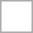<table style="border:solid 1px #aaa;" cellpadding="10" cellspacing="0">
<tr>
<td></td>
</tr>
</table>
